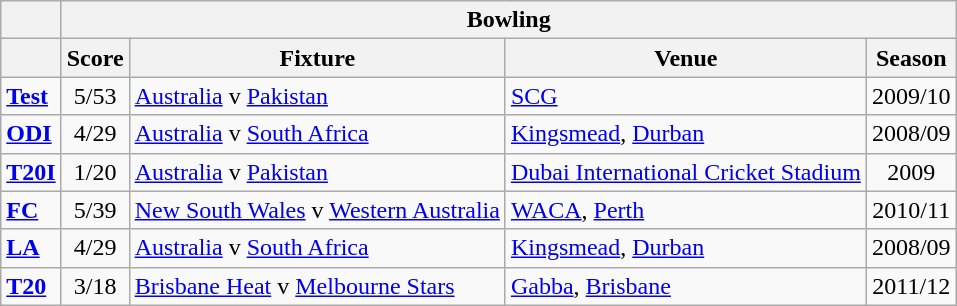<table class="wikitable">
<tr>
<th></th>
<th colspan="4">Bowling</th>
</tr>
<tr>
<th></th>
<th>Score</th>
<th>Fixture</th>
<th>Venue</th>
<th>Season</th>
</tr>
<tr>
<td><strong><a href='#'>Test</a></strong></td>
<td style="text-align:center;">5/53</td>
<td><a href='#'>Australia</a> v <a href='#'>Pakistan</a></td>
<td><a href='#'>SCG</a></td>
<td style="text-align:center;">2009/10</td>
</tr>
<tr>
<td><strong><a href='#'>ODI</a></strong></td>
<td style="text-align:center;">4/29</td>
<td><a href='#'>Australia</a> v <a href='#'>South Africa</a></td>
<td><a href='#'>Kingsmead</a>, <a href='#'>Durban</a></td>
<td style="text-align:center;">2008/09</td>
</tr>
<tr>
<td><strong><a href='#'>T20I</a></strong></td>
<td style="text-align:center;">1/20</td>
<td><a href='#'>Australia</a> v <a href='#'>Pakistan</a></td>
<td><a href='#'>Dubai International Cricket Stadium</a></td>
<td style="text-align:center;">2009</td>
</tr>
<tr>
<td><strong><a href='#'>FC</a></strong></td>
<td style="text-align:center;">5/39</td>
<td><a href='#'>New South Wales</a> v <a href='#'>Western Australia</a></td>
<td><a href='#'>WACA</a>, <a href='#'>Perth</a></td>
<td style="text-align:center;">2010/11</td>
</tr>
<tr>
<td><strong><a href='#'>LA</a></strong></td>
<td style="text-align:center;">4/29</td>
<td><a href='#'>Australia</a> v <a href='#'>South Africa</a></td>
<td><a href='#'>Kingsmead</a>, <a href='#'>Durban</a></td>
<td style="text-align:center;">2008/09</td>
</tr>
<tr>
<td><strong><a href='#'>T20</a></strong></td>
<td style="text-align:center;">3/18</td>
<td><a href='#'>Brisbane Heat</a> v <a href='#'>Melbourne Stars</a></td>
<td><a href='#'>Gabba</a>, <a href='#'>Brisbane</a></td>
<td style="text-align:center;">2011/12</td>
</tr>
</table>
